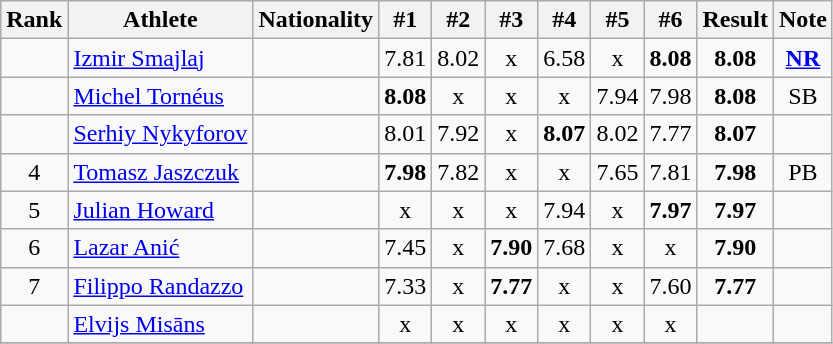<table class="wikitable sortable" style="text-align:center">
<tr>
<th>Rank</th>
<th>Athlete</th>
<th>Nationality</th>
<th>#1</th>
<th>#2</th>
<th>#3</th>
<th>#4</th>
<th>#5</th>
<th>#6</th>
<th>Result</th>
<th>Note</th>
</tr>
<tr>
<td></td>
<td align=left><a href='#'>Izmir Smajlaj</a></td>
<td align=left></td>
<td>7.81</td>
<td>8.02</td>
<td>x</td>
<td>6.58</td>
<td>x</td>
<td><strong>8.08</strong></td>
<td><strong>8.08</strong></td>
<td><strong><a href='#'>NR</a></strong></td>
</tr>
<tr>
<td></td>
<td align=left><a href='#'>Michel Tornéus</a></td>
<td align=left></td>
<td><strong>8.08</strong></td>
<td>x</td>
<td>x</td>
<td>x</td>
<td>7.94</td>
<td>7.98</td>
<td><strong>8.08</strong></td>
<td>SB</td>
</tr>
<tr>
<td></td>
<td align=left><a href='#'>Serhiy Nykyforov</a></td>
<td align=left></td>
<td>8.01</td>
<td>7.92</td>
<td>x</td>
<td><strong>8.07</strong></td>
<td>8.02</td>
<td>7.77</td>
<td><strong>8.07</strong></td>
<td></td>
</tr>
<tr>
<td>4</td>
<td align=left><a href='#'>Tomasz Jaszczuk</a></td>
<td align=left></td>
<td><strong>7.98</strong></td>
<td>7.82</td>
<td>x</td>
<td>x</td>
<td>7.65</td>
<td>7.81</td>
<td><strong>7.98</strong></td>
<td>PB</td>
</tr>
<tr>
<td>5</td>
<td align=left><a href='#'>Julian Howard</a></td>
<td align=left></td>
<td>x</td>
<td>x</td>
<td>x</td>
<td>7.94</td>
<td>x</td>
<td><strong>7.97</strong></td>
<td><strong>7.97</strong></td>
<td></td>
</tr>
<tr>
<td>6</td>
<td align=left><a href='#'>Lazar Anić</a></td>
<td align=left></td>
<td>7.45</td>
<td>x</td>
<td><strong>7.90</strong></td>
<td>7.68</td>
<td>x</td>
<td>x</td>
<td><strong>7.90</strong></td>
<td></td>
</tr>
<tr>
<td>7</td>
<td align=left><a href='#'>Filippo Randazzo</a></td>
<td align=left></td>
<td>7.33</td>
<td>x</td>
<td><strong>7.77</strong></td>
<td>x</td>
<td>x</td>
<td>7.60</td>
<td><strong>7.77</strong></td>
<td></td>
</tr>
<tr>
<td></td>
<td align=left><a href='#'>Elvijs Misāns</a></td>
<td align=left></td>
<td>x</td>
<td>x</td>
<td>x</td>
<td>x</td>
<td>x</td>
<td>x</td>
<td><strong></strong></td>
<td></td>
</tr>
<tr>
</tr>
</table>
